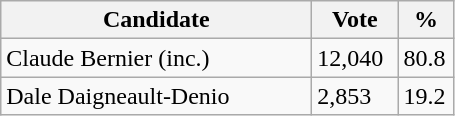<table class="wikitable">
<tr>
<th bgcolor="#DDDDFF" width="200px">Candidate</th>
<th bgcolor="#DDDDFF" width="50px">Vote</th>
<th bgcolor="#DDDDFF" width="30px">%</th>
</tr>
<tr>
<td>Claude Bernier (inc.)</td>
<td>12,040</td>
<td>80.8</td>
</tr>
<tr>
<td>Dale Daigneault-Denio</td>
<td>2,853</td>
<td>19.2</td>
</tr>
</table>
